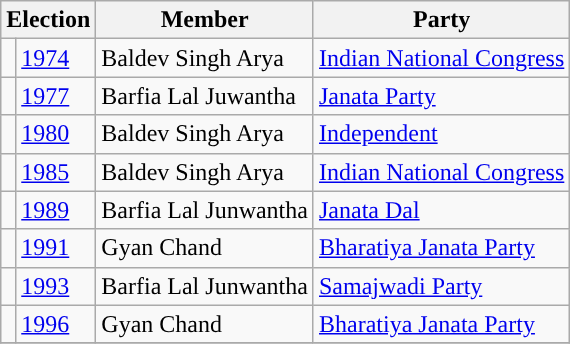<table class="wikitable sortable">
<tr>
<th colspan="2">Election</th>
<th>Member</th>
<th>Party</th>
</tr>
<tr>
<td style="background-color: "></td>
<td><a href='#'>1974</a></td>
<td>Baldev Singh Arya</td>
<td><a href='#'>Indian National Congress</a></td>
</tr>
<tr>
<td style="background-color: "></td>
<td><a href='#'>1977</a></td>
<td>Barfia Lal Juwantha</td>
<td><a href='#'>Janata Party</a></td>
</tr>
<tr>
<td style="background-color: "></td>
<td><a href='#'>1980</a></td>
<td>Baldev Singh Arya</td>
<td><a href='#'>Independent</a></td>
</tr>
<tr>
<td style="background-color: "></td>
<td><a href='#'>1985</a></td>
<td>Baldev Singh Arya</td>
<td><a href='#'>Indian National Congress</a></td>
</tr>
<tr>
<td style="background-color: "></td>
<td><a href='#'>1989</a></td>
<td>Barfia Lal Junwantha</td>
<td><a href='#'>Janata Dal</a></td>
</tr>
<tr>
<td style="background-color: "></td>
<td><a href='#'>1991</a></td>
<td>Gyan Chand</td>
<td><a href='#'>Bharatiya Janata Party</a></td>
</tr>
<tr>
<td style="background-color: "></td>
<td><a href='#'>1993</a></td>
<td>Barfia Lal Junwantha</td>
<td><a href='#'>Samajwadi Party</a></td>
</tr>
<tr>
<td style="background-color: "></td>
<td><a href='#'>1996</a></td>
<td>Gyan Chand</td>
<td><a href='#'>Bharatiya Janata Party</a></td>
</tr>
<tr>
</tr>
</table>
